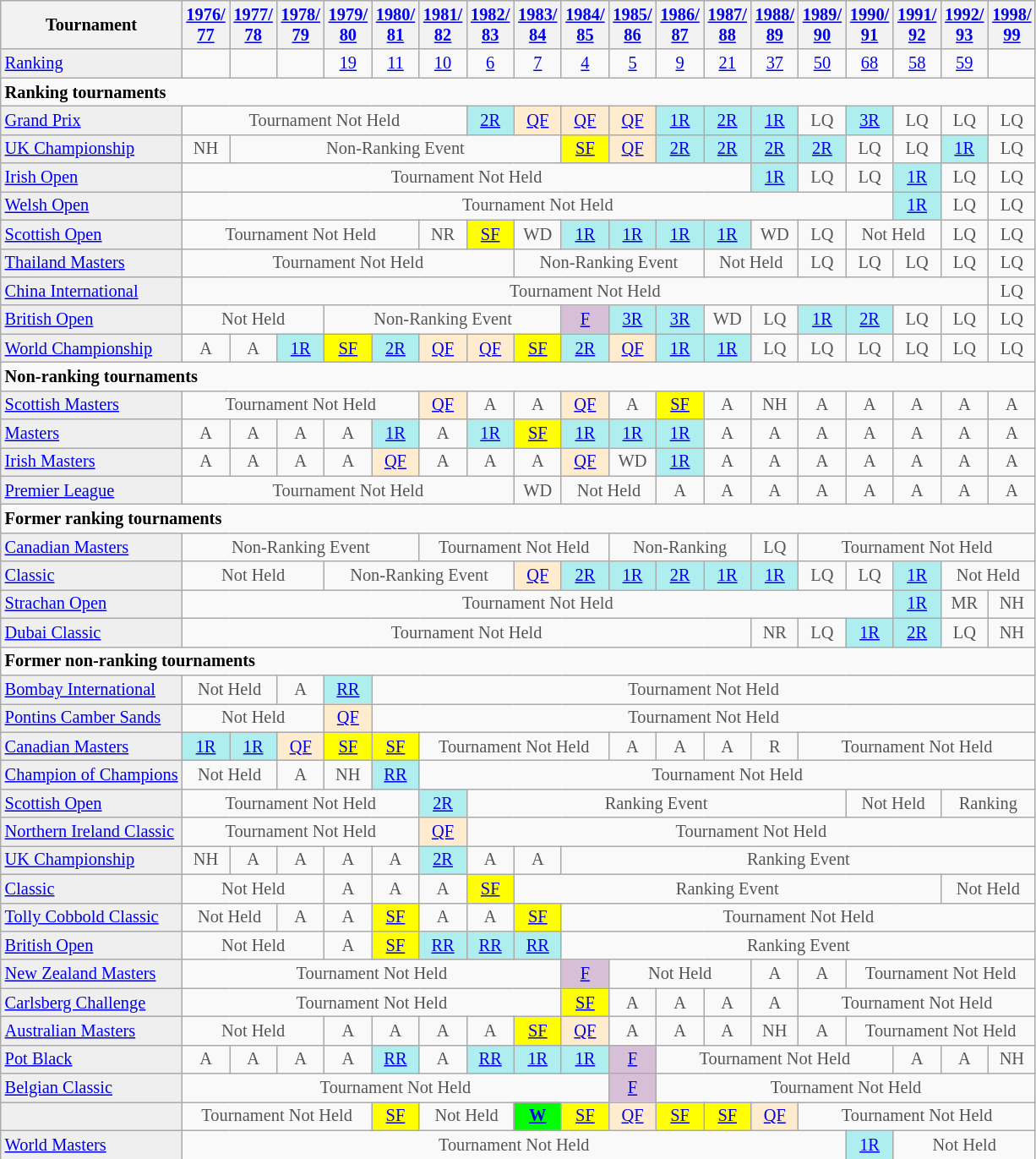<table class="wikitable"  style="font-size:85%;">
<tr>
<th>Tournament</th>
<th><a href='#'>1976/<br>77</a></th>
<th><a href='#'>1977/<br>78</a></th>
<th><a href='#'>1978/<br>79</a></th>
<th><a href='#'>1979/<br>80</a></th>
<th><a href='#'>1980/<br>81</a></th>
<th><a href='#'>1981/<br>82</a></th>
<th><a href='#'>1982/<br>83</a></th>
<th><a href='#'>1983/<br>84</a></th>
<th><a href='#'>1984/<br>85</a></th>
<th><a href='#'>1985/<br>86</a></th>
<th><a href='#'>1986/<br>87</a></th>
<th><a href='#'>1987/<br>88</a></th>
<th><a href='#'>1988/<br>89</a></th>
<th><a href='#'>1989/<br>90</a></th>
<th><a href='#'>1990/<br>91</a></th>
<th><a href='#'>1991/<br>92</a></th>
<th><a href='#'>1992/<br>93</a></th>
<th><a href='#'>1998/<br>99</a></th>
</tr>
<tr>
<td style="background:#EFEFEF;"><a href='#'>Ranking</a></td>
<td align="center"></td>
<td align="center"></td>
<td align="center"></td>
<td align="center"><a href='#'>19</a></td>
<td align="center"><a href='#'>11</a></td>
<td align="center"><a href='#'>10</a></td>
<td align="center"><a href='#'>6</a></td>
<td align="center"><a href='#'>7</a></td>
<td align="center"><a href='#'>4</a></td>
<td align="center"><a href='#'>5</a></td>
<td align="center"><a href='#'>9</a></td>
<td align="center"><a href='#'>21</a></td>
<td align="center"><a href='#'>37</a></td>
<td align="center"><a href='#'>50</a></td>
<td align="center"><a href='#'>68</a></td>
<td align="center"><a href='#'>58</a></td>
<td align="center"><a href='#'>59</a></td>
<td align="center"></td>
</tr>
<tr>
<td colspan="50"><strong>Ranking tournaments</strong></td>
</tr>
<tr>
<td style="background:#EFEFEF;"><a href='#'>Grand Prix</a></td>
<td style="text-align:center; color:#555555;" colspan="6">Tournament Not Held</td>
<td style="text-align:center; background:#afeeee;"><a href='#'>2R</a></td>
<td style="text-align:center; background:#ffebcd;"><a href='#'>QF</a></td>
<td style="text-align:center; background:#ffebcd;"><a href='#'>QF</a></td>
<td style="text-align:center; background:#ffebcd;"><a href='#'>QF</a></td>
<td style="text-align:center; background:#afeeee;"><a href='#'>1R</a></td>
<td style="text-align:center; background:#afeeee;"><a href='#'>2R</a></td>
<td style="text-align:center; background:#afeeee;"><a href='#'>1R</a></td>
<td align="center" style="color:#555555;">LQ</td>
<td style="text-align:center; background:#afeeee;"><a href='#'>3R</a></td>
<td align="center" style="color:#555555;">LQ</td>
<td align="center" style="color:#555555;">LQ</td>
<td align="center" style="color:#555555;">LQ</td>
</tr>
<tr>
<td style="background:#EFEFEF;"><a href='#'>UK Championship</a></td>
<td align="center" style="color:#555555;">NH</td>
<td style="text-align:center; color:#555555;" colspan="7">Non-Ranking Event</td>
<td style="text-align:center; background:yellow;"><a href='#'>SF</a></td>
<td style="text-align:center; background:#ffebcd;"><a href='#'>QF</a></td>
<td style="text-align:center; background:#afeeee;"><a href='#'>2R</a></td>
<td style="text-align:center; background:#afeeee;"><a href='#'>2R</a></td>
<td style="text-align:center; background:#afeeee;"><a href='#'>2R</a></td>
<td style="text-align:center; background:#afeeee;"><a href='#'>2R</a></td>
<td align="center" style="color:#555555;">LQ</td>
<td align="center" style="color:#555555;">LQ</td>
<td style="text-align:center; background:#afeeee;"><a href='#'>1R</a></td>
<td align="center" style="color:#555555;">LQ</td>
</tr>
<tr>
<td style="background:#EFEFEF;"><a href='#'>Irish Open</a></td>
<td style="text-align:center; color:#555555;" colspan="12">Tournament Not Held</td>
<td style="text-align:center; background:#afeeee;"><a href='#'>1R</a></td>
<td align="center" style="color:#555555;">LQ</td>
<td align="center" style="color:#555555;">LQ</td>
<td style="text-align:center; background:#afeeee;"><a href='#'>1R</a></td>
<td align="center" style="color:#555555;">LQ</td>
<td align="center" style="color:#555555;">LQ</td>
</tr>
<tr>
<td style="background:#EFEFEF;"><a href='#'>Welsh Open</a></td>
<td style="text-align:center; color:#555555;" colspan="15">Tournament Not Held</td>
<td style="text-align:center; background:#afeeee;"><a href='#'>1R</a></td>
<td align="center" style="color:#555555;">LQ</td>
<td align="center" style="color:#555555;">LQ</td>
</tr>
<tr>
<td style="background:#EFEFEF;"><a href='#'>Scottish Open</a></td>
<td style="text-align:center; color:#555555;" colspan="5">Tournament Not Held</td>
<td align="center" style="color:#555555;">NR</td>
<td style="text-align:center; background:yellow;"><a href='#'>SF</a></td>
<td align="center" style="color:#555555;">WD</td>
<td style="text-align:center; background:#afeeee;"><a href='#'>1R</a></td>
<td style="text-align:center; background:#afeeee;"><a href='#'>1R</a></td>
<td style="text-align:center; background:#afeeee;"><a href='#'>1R</a></td>
<td style="text-align:center; background:#afeeee;"><a href='#'>1R</a></td>
<td align="center" style="color:#555555;">WD</td>
<td align="center" style="color:#555555;">LQ</td>
<td style="text-align:center; color:#555555;" colspan="2">Not Held</td>
<td align="center" style="color:#555555;">LQ</td>
<td align="center" style="color:#555555;">LQ</td>
</tr>
<tr>
<td style="background:#EFEFEF;"><a href='#'>Thailand Masters</a></td>
<td style="text-align:center; color:#555555;" colspan="7">Tournament Not Held</td>
<td style="text-align:center; color:#555555;" colspan="4">Non-Ranking Event</td>
<td style="text-align:center; color:#555555;" colspan="2">Not Held</td>
<td align="center" style="color:#555555;">LQ</td>
<td align="center" style="color:#555555;">LQ</td>
<td align="center" style="color:#555555;">LQ</td>
<td align="center" style="color:#555555;">LQ</td>
<td align="center" style="color:#555555;">LQ</td>
</tr>
<tr>
<td style="background:#EFEFEF;"><a href='#'>China International</a></td>
<td style="text-align:center; color:#555555;" colspan="17">Tournament Not Held</td>
<td align="center" style="color:#555555;">LQ</td>
</tr>
<tr>
<td style="background:#EFEFEF;"><a href='#'>British Open</a></td>
<td style="text-align:center; color:#555555;" colspan="3">Not Held</td>
<td style="text-align:center; color:#555555;" colspan="5">Non-Ranking Event</td>
<td style="text-align:center; background:thistle;"><a href='#'>F</a></td>
<td style="text-align:center; background:#afeeee;"><a href='#'>3R</a></td>
<td style="text-align:center; background:#afeeee;"><a href='#'>3R</a></td>
<td align="center" style="color:#555555;">WD</td>
<td align="center" style="color:#555555;">LQ</td>
<td style="text-align:center; background:#afeeee;"><a href='#'>1R</a></td>
<td style="text-align:center; background:#afeeee;"><a href='#'>2R</a></td>
<td align="center" style="color:#555555;">LQ</td>
<td align="center" style="color:#555555;">LQ</td>
<td align="center" style="color:#555555;">LQ</td>
</tr>
<tr>
<td style="background:#EFEFEF;"><a href='#'>World Championship</a></td>
<td align="center" style="color:#555555;">A</td>
<td align="center" style="color:#555555;">A</td>
<td style="text-align:center; background:#afeeee;"><a href='#'>1R</a></td>
<td style="text-align:center; background:yellow;"><a href='#'>SF</a></td>
<td style="text-align:center; background:#afeeee;"><a href='#'>2R</a></td>
<td style="text-align:center; background:#ffebcd;"><a href='#'>QF</a></td>
<td style="text-align:center; background:#ffebcd;"><a href='#'>QF</a></td>
<td style="text-align:center; background:yellow;"><a href='#'>SF</a></td>
<td style="text-align:center; background:#afeeee;"><a href='#'>2R</a></td>
<td style="text-align:center; background:#ffebcd;"><a href='#'>QF</a></td>
<td style="text-align:center; background:#afeeee;"><a href='#'>1R</a></td>
<td style="text-align:center; background:#afeeee;"><a href='#'>1R</a></td>
<td align="center" style="color:#555555;">LQ</td>
<td align="center" style="color:#555555;">LQ</td>
<td align="center" style="color:#555555;">LQ</td>
<td align="center" style="color:#555555;">LQ</td>
<td align="center" style="color:#555555;">LQ</td>
<td align="center" style="color:#555555;">LQ</td>
</tr>
<tr>
<td colspan="50"><strong>Non-ranking tournaments</strong></td>
</tr>
<tr>
<td style="background:#EFEFEF;"><a href='#'>Scottish Masters</a></td>
<td style="text-align:center; color:#555555;" colspan="5">Tournament Not Held</td>
<td style="text-align:center; background:#ffebcd;"><a href='#'>QF</a></td>
<td align="center" style="color:#555555;">A</td>
<td align="center" style="color:#555555;">A</td>
<td style="text-align:center; background:#ffebcd;"><a href='#'>QF</a></td>
<td align="center" style="color:#555555;">A</td>
<td style="text-align:center; background:yellow;"><a href='#'>SF</a></td>
<td align="center" style="color:#555555;">A</td>
<td align="center" style="color:#555555;">NH</td>
<td align="center" style="color:#555555;">A</td>
<td align="center" style="color:#555555;">A</td>
<td align="center" style="color:#555555;">A</td>
<td align="center" style="color:#555555;">A</td>
<td align="center" style="color:#555555;">A</td>
</tr>
<tr>
<td style="background:#EFEFEF;"><a href='#'>Masters</a></td>
<td align="center" style="color:#555555;">A</td>
<td align="center" style="color:#555555;">A</td>
<td align="center" style="color:#555555;">A</td>
<td align="center" style="color:#555555;">A</td>
<td style="text-align:center; background:#afeeee;"><a href='#'>1R</a></td>
<td align="center" style="color:#555555;">A</td>
<td style="text-align:center; background:#afeeee;"><a href='#'>1R</a></td>
<td style="text-align:center; background:yellow;"><a href='#'>SF</a></td>
<td style="text-align:center; background:#afeeee;"><a href='#'>1R</a></td>
<td style="text-align:center; background:#afeeee;"><a href='#'>1R</a></td>
<td style="text-align:center; background:#afeeee;"><a href='#'>1R</a></td>
<td align="center" style="color:#555555;">A</td>
<td align="center" style="color:#555555;">A</td>
<td align="center" style="color:#555555;">A</td>
<td align="center" style="color:#555555;">A</td>
<td align="center" style="color:#555555;">A</td>
<td align="center" style="color:#555555;">A</td>
<td align="center" style="color:#555555;">A</td>
</tr>
<tr>
<td style="background:#EFEFEF;"><a href='#'>Irish Masters</a></td>
<td align="center" style="color:#555555;">A</td>
<td align="center" style="color:#555555;">A</td>
<td align="center" style="color:#555555;">A</td>
<td align="center" style="color:#555555;">A</td>
<td style="text-align:center; background:#ffebcd;"><a href='#'>QF</a></td>
<td align="center" style="color:#555555;">A</td>
<td align="center" style="color:#555555;">A</td>
<td align="center" style="color:#555555;">A</td>
<td style="text-align:center; background:#ffebcd;"><a href='#'>QF</a></td>
<td align="center" style="color:#555555;">WD</td>
<td style="text-align:center; background:#afeeee;"><a href='#'>1R</a></td>
<td align="center" style="color:#555555;">A</td>
<td align="center" style="color:#555555;">A</td>
<td align="center" style="color:#555555;">A</td>
<td align="center" style="color:#555555;">A</td>
<td align="center" style="color:#555555;">A</td>
<td align="center" style="color:#555555;">A</td>
<td align="center" style="color:#555555;">A</td>
</tr>
<tr>
<td style="background:#EFEFEF;"><a href='#'>Premier League</a></td>
<td colspan="7" style="text-align:center; color:#555555;">Tournament Not Held</td>
<td style="text-align:center; color:#555555;">WD</td>
<td colspan="2" style="text-align:center; color:#555555;">Not Held</td>
<td style="text-align:center; color:#555555;">A</td>
<td style="text-align:center; color:#555555;">A</td>
<td style="text-align:center; color:#555555;">A</td>
<td style="text-align:center; color:#555555;">A</td>
<td style="text-align:center; color:#555555;">A</td>
<td style="text-align:center; color:#555555;">A</td>
<td style="text-align:center; color:#555555;">A</td>
<td style="text-align:center; color:#555555;">A</td>
</tr>
<tr>
<td colspan="50"><strong>Former ranking tournaments</strong></td>
</tr>
<tr>
<td style="background:#EFEFEF;"><a href='#'>Canadian Masters</a></td>
<td style="text-align:center; color:#555555;" colspan="5">Non-Ranking Event</td>
<td style="text-align:center; color:#555555;" colspan="4">Tournament Not Held</td>
<td style="text-align:center; color:#555555;" colspan="3">Non-Ranking</td>
<td align="center" style="color:#555555;">LQ</td>
<td style="text-align:center; color:#555555;" colspan="5">Tournament Not Held</td>
</tr>
<tr>
<td style="background:#EFEFEF;"><a href='#'>Classic</a></td>
<td style="text-align:center; color:#555555;" colspan="3">Not Held</td>
<td style="text-align:center; color:#555555;" colspan="4">Non-Ranking Event</td>
<td style="text-align:center; background:#ffebcd;"><a href='#'>QF</a></td>
<td style="text-align:center; background:#afeeee;"><a href='#'>2R</a></td>
<td style="text-align:center; background:#afeeee;"><a href='#'>1R</a></td>
<td style="text-align:center; background:#afeeee;"><a href='#'>2R</a></td>
<td style="text-align:center; background:#afeeee;"><a href='#'>1R</a></td>
<td style="text-align:center; background:#afeeee;"><a href='#'>1R</a></td>
<td align="center" style="color:#555555;">LQ</td>
<td align="center" style="color:#555555;">LQ</td>
<td style="text-align:center; background:#afeeee;"><a href='#'>1R</a></td>
<td style="text-align:center; color:#555555;" colspan="2">Not Held</td>
</tr>
<tr>
<td style="background:#EFEFEF;"><a href='#'>Strachan Open</a></td>
<td style="text-align:center; color:#555555;" colspan="15">Tournament Not Held</td>
<td style="text-align:center; background:#afeeee;"><a href='#'>1R</a></td>
<td align="center" style="color:#555555;">MR</td>
<td align="center" style="color:#555555;">NH</td>
</tr>
<tr>
<td style="background:#EFEFEF;"><a href='#'>Dubai Classic</a></td>
<td style="text-align:center; color:#555555;" colspan="12">Tournament Not Held</td>
<td align="center" style="color:#555555;">NR</td>
<td align="center" style="color:#555555;">LQ</td>
<td style="text-align:center; background:#afeeee;"><a href='#'>1R</a></td>
<td style="text-align:center; background:#afeeee;"><a href='#'>2R</a></td>
<td align="center" style="color:#555555;">LQ</td>
<td align="center" style="color:#555555;">NH</td>
</tr>
<tr>
<td colspan="50"><strong>Former non-ranking tournaments</strong></td>
</tr>
<tr>
<td style="background:#EFEFEF;"><a href='#'>Bombay International</a></td>
<td style="text-align:center; color:#555555;" colspan="2">Not Held</td>
<td align="center" style="color:#555555;">A</td>
<td style="text-align:center; background:#afeeee;"><a href='#'>RR</a></td>
<td style="text-align:center; color:#555555;" colspan="30">Tournament Not Held</td>
</tr>
<tr>
<td style="background:#EFEFEF;"><a href='#'>Pontins Camber Sands</a></td>
<td style="text-align:center; color:#555555;" colspan="3">Not Held</td>
<td style="text-align:center; background:#ffebcd;"><a href='#'>QF</a></td>
<td style="text-align:center; color:#555555;" colspan="30">Tournament Not Held</td>
</tr>
<tr>
<td style="background:#EFEFEF;"><a href='#'>Canadian Masters</a></td>
<td style="text-align:center; background:#afeeee;"><a href='#'>1R</a></td>
<td style="text-align:center; background:#afeeee;"><a href='#'>1R</a></td>
<td style="text-align:center; background:#ffebcd;"><a href='#'>QF</a></td>
<td style="text-align:center; background:yellow;"><a href='#'>SF</a></td>
<td style="text-align:center; background:yellow;"><a href='#'>SF</a></td>
<td style="text-align:center; color:#555555;" colspan="4">Tournament Not Held</td>
<td align="center" style="color:#555555;">A</td>
<td align="center" style="color:#555555;">A</td>
<td align="center" style="color:#555555;">A</td>
<td align="center" style="color:#555555;">R</td>
<td style="text-align:center; color:#555555;" colspan="5">Tournament Not Held</td>
</tr>
<tr>
<td style="background:#EFEFEF;"><a href='#'>Champion of Champions</a></td>
<td style="text-align:center; color:#555555;" colspan="2">Not Held</td>
<td align="center" style="color:#555555;">A</td>
<td align="center" style="color:#555555;">NH</td>
<td style="text-align:center; background:#afeeee;"><a href='#'>RR</a></td>
<td style="text-align:center; color:#555555;" colspan="13">Tournament Not Held</td>
</tr>
<tr>
<td style="background:#EFEFEF;"><a href='#'>Scottish Open</a></td>
<td style="text-align:center; color:#555555;" colspan="5">Tournament Not Held</td>
<td style="text-align:center; background:#afeeee;"><a href='#'>2R</a></td>
<td style="text-align:center; color:#555555;" colspan="8">Ranking Event</td>
<td style="text-align:center; color:#555555;" colspan="2">Not Held</td>
<td style="text-align:center; color:#555555;" colspan="2">Ranking</td>
</tr>
<tr>
<td style="background:#EFEFEF;"><a href='#'>Northern Ireland Classic</a></td>
<td style="text-align:center; color:#555555;" colspan="5">Tournament Not Held</td>
<td style="text-align:center; background:#ffebcd;"><a href='#'>QF</a></td>
<td style="text-align:center; color:#555555;" colspan="14">Tournament Not Held</td>
</tr>
<tr>
<td style="background:#EFEFEF;"><a href='#'>UK Championship</a></td>
<td align="center" style="color:#555555;">NH</td>
<td align="center" style="color:#555555;">A</td>
<td align="center" style="color:#555555;">A</td>
<td align="center" style="color:#555555;">A</td>
<td align="center" style="color:#555555;">A</td>
<td style="text-align:center; background:#afeeee;"><a href='#'>2R</a></td>
<td align="center" style="color:#555555;">A</td>
<td align="center" style="color:#555555;">A</td>
<td style="text-align:center; color:#555555;" colspan="10">Ranking Event</td>
</tr>
<tr>
<td style="background:#EFEFEF;"><a href='#'>Classic</a></td>
<td style="text-align:center; color:#555555;" colspan="3">Not Held</td>
<td align="center" style="color:#555555;">A</td>
<td align="center" style="color:#555555;">A</td>
<td align="center" style="color:#555555;">A</td>
<td style="text-align:center; background:yellow;"><a href='#'>SF</a></td>
<td style="text-align:center; color:#555555;" colspan="9">Ranking Event</td>
<td style="text-align:center; color:#555555;" colspan="2">Not Held</td>
</tr>
<tr>
<td style="background:#EFEFEF;"><a href='#'>Tolly Cobbold Classic</a></td>
<td style="text-align:center; color:#555555;" colspan="2">Not Held</td>
<td align="center" style="color:#555555;">A</td>
<td align="center" style="color:#555555;">A</td>
<td style="text-align:center; background:yellow;"><a href='#'>SF</a></td>
<td align="center" style="color:#555555;">A</td>
<td align="center" style="color:#555555;">A</td>
<td style="text-align:center; background:yellow;"><a href='#'>SF</a></td>
<td style="text-align:center; color:#555555;" colspan="30">Tournament Not Held</td>
</tr>
<tr>
<td style="background:#EFEFEF;"><a href='#'>British Open</a></td>
<td style="text-align:center; color:#555555;" colspan="3">Not Held</td>
<td align="center" style="color:#555555;">A</td>
<td style="text-align:center; background:yellow;"><a href='#'>SF</a></td>
<td style="text-align:center; background:#afeeee;"><a href='#'>RR</a></td>
<td style="text-align:center; background:#afeeee;"><a href='#'>RR</a></td>
<td style="text-align:center; background:#afeeee;"><a href='#'>RR</a></td>
<td style="text-align:center; color:#555555;" colspan="10">Ranking Event</td>
</tr>
<tr>
<td style="background:#EFEFEF;"><a href='#'>New Zealand Masters</a></td>
<td style="text-align:center; color:#555555;" colspan="8">Tournament Not Held</td>
<td style="text-align:center; background:thistle;"><a href='#'>F</a></td>
<td style="text-align:center; color:#555555;" colspan="3">Not Held</td>
<td align="center" style="color:#555555;">A</td>
<td align="center" style="color:#555555;">A</td>
<td style="text-align:center; color:#555555;" colspan="30">Tournament Not Held</td>
</tr>
<tr>
<td style="background:#EFEFEF;"><a href='#'>Carlsberg Challenge</a></td>
<td style="text-align:center; color:#555555;" colspan="8">Tournament Not Held</td>
<td style="text-align:center; background:yellow;"><a href='#'>SF</a></td>
<td align="center" style="color:#555555;">A</td>
<td align="center" style="color:#555555;">A</td>
<td align="center" style="color:#555555;">A</td>
<td align="center" style="color:#555555;">A</td>
<td style="text-align:center; color:#555555;" colspan="30">Tournament Not Held</td>
</tr>
<tr>
<td style="background:#EFEFEF;"><a href='#'>Australian Masters</a></td>
<td style="text-align:center; color:#555555;" colspan="3">Not Held</td>
<td align="center" style="color:#555555;">A</td>
<td align="center" style="color:#555555;">A</td>
<td align="center" style="color:#555555;">A</td>
<td align="center" style="color:#555555;">A</td>
<td style="text-align:center; background:yellow;"><a href='#'>SF</a></td>
<td style="text-align:center; background:#ffebcd;"><a href='#'>QF</a></td>
<td align="center" style="color:#555555;">A</td>
<td align="center" style="color:#555555;">A</td>
<td align="center" style="color:#555555;">A</td>
<td align="center" style="color:#555555;">NH</td>
<td align="center" style="color:#555555;">A</td>
<td style="text-align:center; color:#555555;" colspan="4">Tournament Not Held</td>
</tr>
<tr>
<td style="background:#EFEFEF;"><a href='#'>Pot Black</a></td>
<td align="center" style="color:#555555;">A</td>
<td align="center" style="color:#555555;">A</td>
<td align="center" style="color:#555555;">A</td>
<td align="center" style="color:#555555;">A</td>
<td style="text-align:center; background:#afeeee;"><a href='#'>RR</a></td>
<td align="center" style="color:#555555;">A</td>
<td style="text-align:center; background:#afeeee;"><a href='#'>RR</a></td>
<td style="text-align:center; background:#afeeee;"><a href='#'>1R</a></td>
<td style="text-align:center; background:#afeeee;"><a href='#'>1R</a></td>
<td style="text-align:center; background:thistle;"><a href='#'>F</a></td>
<td style="text-align:center; color:#555555;" colspan="5">Tournament Not Held</td>
<td align="center" style="color:#555555;">A</td>
<td align="center" style="color:#555555;">A</td>
<td align="center" style="color:#555555;">NH</td>
</tr>
<tr>
<td style="background:#EFEFEF;"><a href='#'>Belgian Classic</a></td>
<td style="text-align:center; color:#555555;" colspan="9">Tournament Not Held</td>
<td style="text-align:center; background:thistle;"><a href='#'>F</a></td>
<td style="text-align:center; color:#555555;" colspan="30">Tournament Not Held</td>
</tr>
<tr>
<td style="background:#EFEFEF;"></td>
<td style="text-align:center; color:#555555;" colspan="4">Tournament Not Held</td>
<td style="text-align:center; background:yellow;"><a href='#'>SF</a></td>
<td style="text-align:center; color:#555555;" colspan="2">Not Held</td>
<td align="center" style="background:#00ff00;"><a href='#'><strong>W</strong></a></td>
<td style="text-align:center; background:yellow;"><a href='#'>SF</a></td>
<td style="text-align:center; background:#ffebcd;"><a href='#'>QF</a></td>
<td style="text-align:center; background:yellow;"><a href='#'>SF</a></td>
<td style="text-align:center; background:yellow;"><a href='#'>SF</a></td>
<td style="text-align:center; background:#ffebcd;"><a href='#'>QF</a></td>
<td style="text-align:center; color:#555555;" colspan="30">Tournament Not Held</td>
</tr>
<tr>
<td style="background:#EFEFEF;"><a href='#'>World Masters</a></td>
<td style="text-align:center; color:#555555;" colspan="14">Tournament Not Held</td>
<td style="text-align:center; background:#afeeee;"><a href='#'>1R</a></td>
<td style="text-align:center; color:#555555;" colspan="3">Not Held</td>
</tr>
</table>
